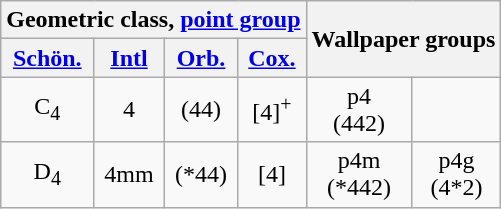<table class="wikitable">
<tr>
<th colspan=4>Geometric class, <a href='#'>point group</a></th>
<th rowspan=2 colspan=2>Wallpaper groups</th>
</tr>
<tr align=center>
<th><a href='#'>Schön.</a></th>
<th><a href='#'>Intl</a></th>
<th><a href='#'>Orb.</a></th>
<th><a href='#'>Cox.</a></th>
</tr>
<tr align=center>
<td>C<sub>4</sub></td>
<td>4</td>
<td>(44)</td>
<td>[4]<sup>+</sup></td>
<td>p4<br>(442)</td>
<td> </td>
</tr>
<tr align=center>
<td>D<sub>4</sub></td>
<td>4mm</td>
<td>(*44)</td>
<td>[4]</td>
<td>p4m<br>(*442)</td>
<td>p4g<br>(4*2)</td>
</tr>
</table>
